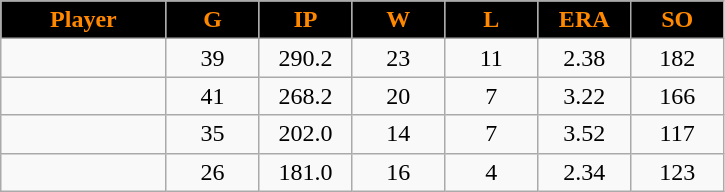<table class="wikitable sortable">
<tr>
<th style="background:black;color:#FF8800;" width="16%">Player</th>
<th style="background:black;color:#FF8800;" width="9%">G</th>
<th style="background:black;color:#FF8800;" width="9%">IP</th>
<th style="background:black;color:#FF8800;" width="9%">W</th>
<th style="background:black;color:#FF8800;" width="9%">L</th>
<th style="background:black;color:#FF8800;" width="9%">ERA</th>
<th style="background:black;color:#FF8800;" width="9%">SO</th>
</tr>
<tr align="center">
<td></td>
<td>39</td>
<td>290.2</td>
<td>23</td>
<td>11</td>
<td>2.38</td>
<td>182</td>
</tr>
<tr align=center>
<td></td>
<td>41</td>
<td>268.2</td>
<td>20</td>
<td>7</td>
<td>3.22</td>
<td>166</td>
</tr>
<tr align="center">
<td></td>
<td>35</td>
<td>202.0</td>
<td>14</td>
<td>7</td>
<td>3.52</td>
<td>117</td>
</tr>
<tr align="center">
<td></td>
<td>26</td>
<td>181.0</td>
<td>16</td>
<td>4</td>
<td>2.34</td>
<td>123</td>
</tr>
</table>
